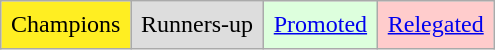<table class="wikitable">
<tr>
<td style="background-color:#FE2;padding:0.4em">Champions</td>
<td style="background-color:#DDD;padding:0.4em">Runners-up</td>
<td style="background-color:#DFD;padding:0.4em"><a href='#'>Promoted</a></td>
<td style="background-color:#FCC;padding:0.4em"><a href='#'>Relegated</a></td>
</tr>
</table>
